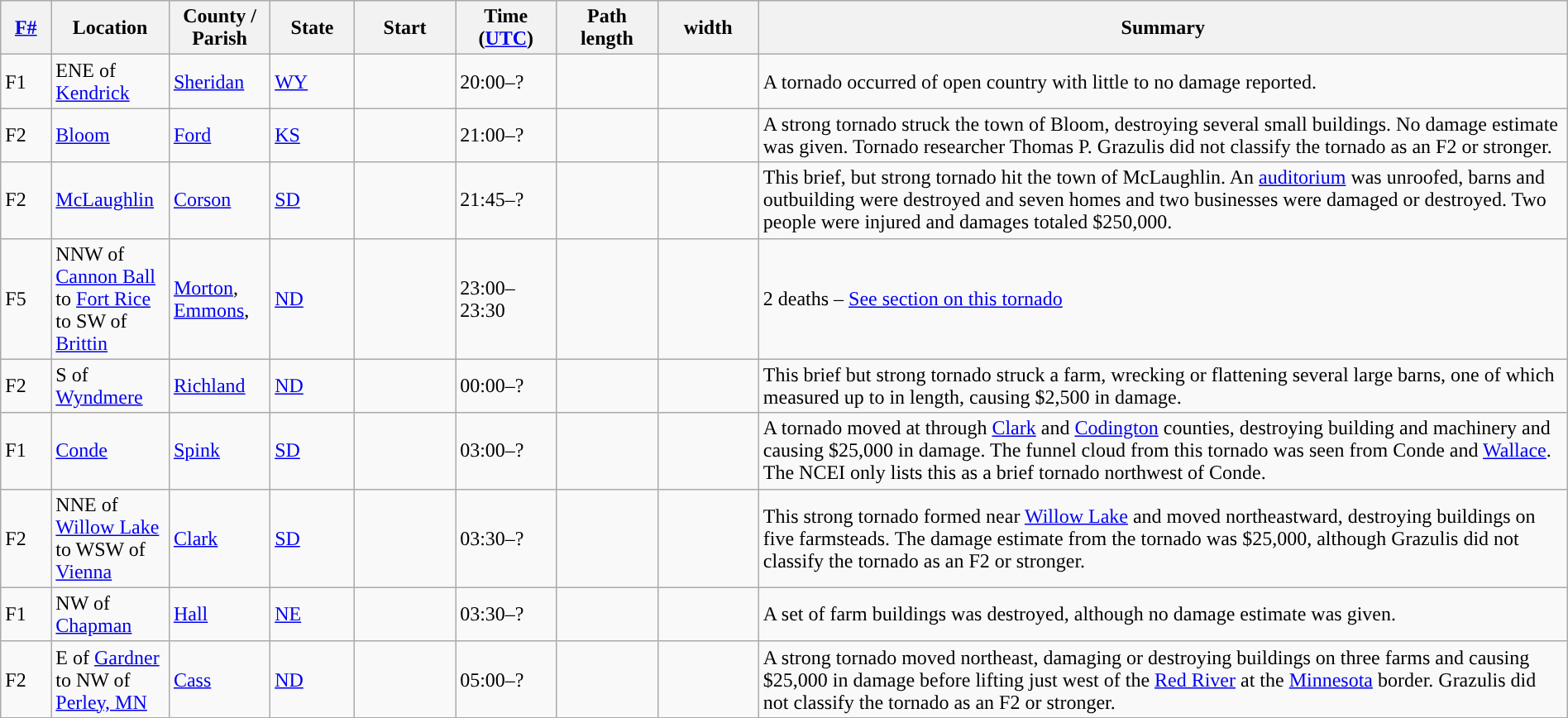<table class="wikitable sortable" style="width:100%;">
<tr>
<th scope="col"  style="width:3%; text-align:center;"><a href='#'>F#</a></th>
<th scope="col"  style="width:7%; text-align:center;" class="unsortable">Location</th>
<th scope="col"  style="width:6%; text-align:center;" class="unsortable">County / Parish</th>
<th scope="col"  style="width:5%; text-align:center;">State</th>
<th scope="col"  style="width:6%; text-align:center;">Start<br></th>
<th scope="col"  style="width:6%; text-align:center;">Time (<a href='#'>UTC</a>)</th>
<th scope="col"  style="width:6%; text-align:center;">Path length</th>
<th scope="col"  style="width:6%; text-align:center;"> width</th>
<th scope="col" class="unsortable" style="width:48%; text-align:center;">Summary</th>
</tr>
<tr>
<td>F1</td>
<td>ENE of <a href='#'>Kendrick</a></td>
<td><a href='#'>Sheridan</a></td>
<td><a href='#'>WY</a></td>
<td></td>
<td>20:00–?</td>
<td></td>
<td></td>
<td>A tornado occurred of open country with little to no damage reported.</td>
</tr>
<tr>
<td>F2</td>
<td><a href='#'>Bloom</a></td>
<td><a href='#'>Ford</a></td>
<td><a href='#'>KS</a></td>
<td></td>
<td>21:00–?</td>
<td></td>
<td></td>
<td>A strong tornado struck the town of Bloom, destroying several small buildings. No damage estimate was given. Tornado researcher Thomas P. Grazulis did not classify the tornado as an F2 or stronger.</td>
</tr>
<tr>
<td>F2</td>
<td><a href='#'>McLaughlin</a></td>
<td><a href='#'>Corson</a></td>
<td><a href='#'>SD</a></td>
<td></td>
<td>21:45–?</td>
<td></td>
<td></td>
<td>This brief, but strong tornado hit the town of McLaughlin. An <a href='#'>auditorium</a> was unroofed, barns and outbuilding were destroyed and seven homes and two businesses were damaged or destroyed. Two people were injured and damages totaled $250,000.</td>
</tr>
<tr>
<td>F5</td>
<td>NNW of <a href='#'>Cannon Ball</a> to <a href='#'>Fort Rice</a> to SW of <a href='#'>Brittin</a></td>
<td><a href='#'>Morton</a>, <a href='#'>Emmons</a>,</td>
<td><a href='#'>ND</a></td>
<td></td>
<td>23:00–23:30</td>
<td></td>
<td></td>
<td>2 deaths – <a href='#'>See section on this tornado</a></td>
</tr>
<tr>
<td>F2</td>
<td>S of <a href='#'>Wyndmere</a></td>
<td><a href='#'>Richland</a></td>
<td><a href='#'>ND</a></td>
<td></td>
<td>00:00–?</td>
<td></td>
<td></td>
<td>This brief but strong tornado struck a farm, wrecking or flattening several large barns, one of which measured up to  in length, causing $2,500 in damage.</td>
</tr>
<tr>
<td>F1</td>
<td><a href='#'>Conde</a></td>
<td><a href='#'>Spink</a></td>
<td><a href='#'>SD</a></td>
<td></td>
<td>03:00–?</td>
<td></td>
<td></td>
<td>A tornado moved at  through <a href='#'>Clark</a> and <a href='#'>Codington</a> counties, destroying building and machinery and causing $25,000 in damage. The funnel cloud from this tornado was seen from Conde and <a href='#'>Wallace</a>. The NCEI only lists this as a brief tornado northwest of Conde.</td>
</tr>
<tr>
<td>F2</td>
<td>NNE of <a href='#'>Willow Lake</a> to WSW of <a href='#'>Vienna</a></td>
<td><a href='#'>Clark</a></td>
<td><a href='#'>SD</a></td>
<td></td>
<td>03:30–?</td>
<td></td>
<td></td>
<td>This strong tornado formed near <a href='#'>Willow Lake</a> and moved northeastward, destroying buildings on five farmsteads. The damage estimate from the tornado was $25,000, although Grazulis did not classify the tornado as an F2 or stronger.</td>
</tr>
<tr>
<td>F1</td>
<td>NW of <a href='#'>Chapman</a></td>
<td><a href='#'>Hall</a></td>
<td><a href='#'>NE</a></td>
<td></td>
<td>03:30–?</td>
<td></td>
<td></td>
<td>A set of farm buildings was destroyed, although no damage estimate was given.</td>
</tr>
<tr>
<td>F2</td>
<td>E of <a href='#'>Gardner</a> to NW of <a href='#'>Perley, MN</a></td>
<td><a href='#'>Cass</a></td>
<td><a href='#'>ND</a></td>
<td></td>
<td>05:00–?</td>
<td></td>
<td></td>
<td>A strong tornado moved northeast, damaging or destroying buildings on three farms and causing $25,000 in damage before lifting just west of the <a href='#'>Red River</a> at the <a href='#'>Minnesota</a> border. Grazulis did not classify the tornado as an F2 or stronger.</td>
</tr>
</table>
